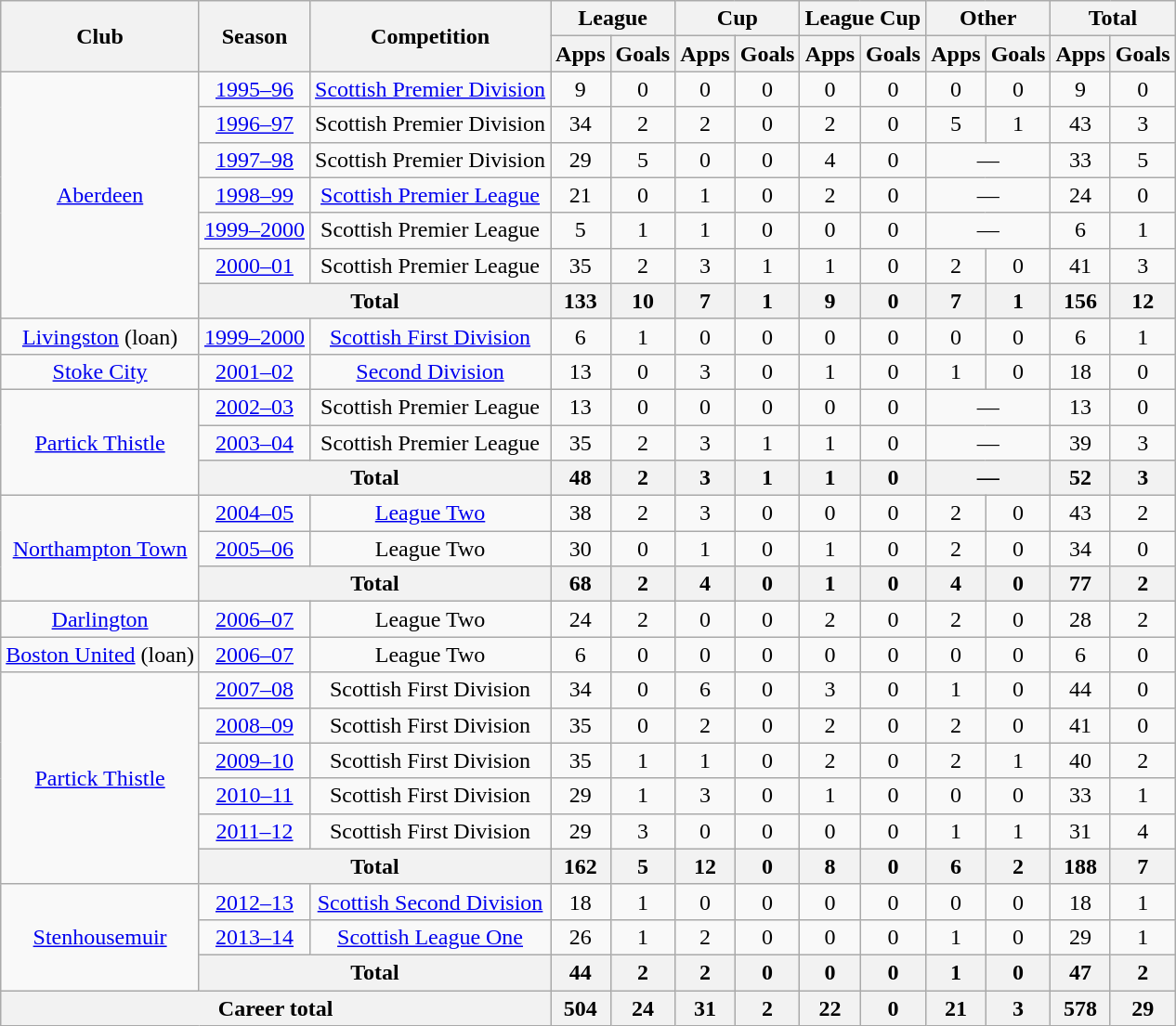<table class="wikitable" style="text-align: center;">
<tr>
<th rowspan="2">Club</th>
<th rowspan="2">Season</th>
<th rowspan="2">Competition</th>
<th colspan="2">League</th>
<th colspan="2">Cup</th>
<th colspan="2">League Cup</th>
<th colspan="2">Other</th>
<th colspan="2">Total</th>
</tr>
<tr>
<th>Apps</th>
<th>Goals</th>
<th>Apps</th>
<th>Goals</th>
<th>Apps</th>
<th>Goals</th>
<th>Apps</th>
<th>Goals</th>
<th>Apps</th>
<th>Goals</th>
</tr>
<tr>
<td rowspan="7"><a href='#'>Aberdeen</a></td>
<td><a href='#'>1995–96</a></td>
<td><a href='#'>Scottish Premier Division</a></td>
<td>9</td>
<td>0</td>
<td>0</td>
<td>0</td>
<td>0</td>
<td>0</td>
<td>0</td>
<td>0</td>
<td>9</td>
<td>0</td>
</tr>
<tr>
<td><a href='#'>1996–97</a></td>
<td>Scottish Premier Division</td>
<td>34</td>
<td>2</td>
<td>2</td>
<td>0</td>
<td>2</td>
<td>0</td>
<td>5</td>
<td>1</td>
<td>43</td>
<td>3</td>
</tr>
<tr>
<td><a href='#'>1997–98</a></td>
<td>Scottish Premier Division</td>
<td>29</td>
<td>5</td>
<td>0</td>
<td>0</td>
<td>4</td>
<td>0</td>
<td colspan=2>—</td>
<td>33</td>
<td>5</td>
</tr>
<tr>
<td><a href='#'>1998–99</a></td>
<td><a href='#'>Scottish Premier League</a></td>
<td>21</td>
<td>0</td>
<td>1</td>
<td>0</td>
<td>2</td>
<td>0</td>
<td colspan=2>—</td>
<td>24</td>
<td>0</td>
</tr>
<tr>
<td><a href='#'>1999–2000</a></td>
<td>Scottish Premier League</td>
<td>5</td>
<td>1</td>
<td>1</td>
<td>0</td>
<td>0</td>
<td>0</td>
<td colspan=2>—</td>
<td>6</td>
<td>1</td>
</tr>
<tr>
<td><a href='#'>2000–01</a></td>
<td>Scottish Premier League</td>
<td>35</td>
<td>2</td>
<td>3</td>
<td>1</td>
<td>1</td>
<td>0</td>
<td>2</td>
<td>0</td>
<td>41</td>
<td>3</td>
</tr>
<tr>
<th colspan="2">Total</th>
<th>133</th>
<th>10</th>
<th>7</th>
<th>1</th>
<th>9</th>
<th>0</th>
<th>7</th>
<th>1</th>
<th>156</th>
<th>12</th>
</tr>
<tr>
<td><a href='#'>Livingston</a> (loan)</td>
<td><a href='#'>1999–2000</a></td>
<td><a href='#'>Scottish First Division</a></td>
<td>6</td>
<td>1</td>
<td>0</td>
<td>0</td>
<td>0</td>
<td>0</td>
<td>0</td>
<td>0</td>
<td>6</td>
<td>1</td>
</tr>
<tr>
<td><a href='#'>Stoke City</a></td>
<td><a href='#'>2001–02</a></td>
<td><a href='#'>Second Division</a></td>
<td>13</td>
<td>0</td>
<td>3</td>
<td>0</td>
<td>1</td>
<td>0</td>
<td>1</td>
<td>0</td>
<td>18</td>
<td>0</td>
</tr>
<tr>
<td rowspan="3"><a href='#'>Partick Thistle</a></td>
<td><a href='#'>2002–03</a></td>
<td>Scottish Premier League</td>
<td>13</td>
<td>0</td>
<td>0</td>
<td>0</td>
<td>0</td>
<td>0</td>
<td colspan=2>—</td>
<td>13</td>
<td>0</td>
</tr>
<tr>
<td><a href='#'>2003–04</a></td>
<td>Scottish Premier League</td>
<td>35</td>
<td>2</td>
<td>3</td>
<td>1</td>
<td>1</td>
<td>0</td>
<td colspan=2>—</td>
<td>39</td>
<td>3</td>
</tr>
<tr>
<th colspan="2">Total</th>
<th>48</th>
<th>2</th>
<th>3</th>
<th>1</th>
<th>1</th>
<th>0</th>
<th colspan=2>—</th>
<th>52</th>
<th>3</th>
</tr>
<tr>
<td rowspan="3"><a href='#'>Northampton Town</a></td>
<td><a href='#'>2004–05</a></td>
<td><a href='#'>League Two</a></td>
<td>38</td>
<td>2</td>
<td>3</td>
<td>0</td>
<td>0</td>
<td>0</td>
<td>2</td>
<td>0</td>
<td>43</td>
<td>2</td>
</tr>
<tr>
<td><a href='#'>2005–06</a></td>
<td>League Two</td>
<td>30</td>
<td>0</td>
<td>1</td>
<td>0</td>
<td>1</td>
<td>0</td>
<td>2</td>
<td>0</td>
<td>34</td>
<td>0</td>
</tr>
<tr>
<th colspan="2">Total</th>
<th>68</th>
<th>2</th>
<th>4</th>
<th>0</th>
<th>1</th>
<th>0</th>
<th>4</th>
<th>0</th>
<th>77</th>
<th>2</th>
</tr>
<tr>
<td><a href='#'>Darlington</a></td>
<td><a href='#'>2006–07</a></td>
<td>League Two</td>
<td>24</td>
<td>2</td>
<td>0</td>
<td>0</td>
<td>2</td>
<td>0</td>
<td>2</td>
<td>0</td>
<td>28</td>
<td>2</td>
</tr>
<tr>
<td><a href='#'>Boston United</a> (loan)</td>
<td><a href='#'>2006–07</a></td>
<td>League Two</td>
<td>6</td>
<td>0</td>
<td>0</td>
<td>0</td>
<td>0</td>
<td>0</td>
<td>0</td>
<td>0</td>
<td>6</td>
<td>0</td>
</tr>
<tr>
<td rowspan="6"><a href='#'>Partick Thistle</a></td>
<td><a href='#'>2007–08</a></td>
<td>Scottish First Division</td>
<td>34</td>
<td>0</td>
<td>6</td>
<td>0</td>
<td>3</td>
<td>0</td>
<td>1</td>
<td>0</td>
<td>44</td>
<td>0</td>
</tr>
<tr>
<td><a href='#'>2008–09</a></td>
<td>Scottish First Division</td>
<td>35</td>
<td>0</td>
<td>2</td>
<td>0</td>
<td>2</td>
<td>0</td>
<td>2</td>
<td>0</td>
<td>41</td>
<td>0</td>
</tr>
<tr>
<td><a href='#'>2009–10</a></td>
<td>Scottish First Division</td>
<td>35</td>
<td>1</td>
<td>1</td>
<td>0</td>
<td>2</td>
<td>0</td>
<td>2</td>
<td>1</td>
<td>40</td>
<td>2</td>
</tr>
<tr>
<td><a href='#'>2010–11</a></td>
<td>Scottish First Division</td>
<td>29</td>
<td>1</td>
<td>3</td>
<td>0</td>
<td>1</td>
<td>0</td>
<td>0</td>
<td>0</td>
<td>33</td>
<td>1</td>
</tr>
<tr>
<td><a href='#'>2011–12</a></td>
<td>Scottish First Division</td>
<td>29</td>
<td>3</td>
<td>0</td>
<td>0</td>
<td>0</td>
<td>0</td>
<td>1</td>
<td>1</td>
<td>31</td>
<td>4</td>
</tr>
<tr>
<th colspan="2">Total</th>
<th>162</th>
<th>5</th>
<th>12</th>
<th>0</th>
<th>8</th>
<th>0</th>
<th>6</th>
<th>2</th>
<th>188</th>
<th>7</th>
</tr>
<tr>
<td rowspan="3"><a href='#'>Stenhousemuir</a></td>
<td><a href='#'>2012–13</a></td>
<td><a href='#'>Scottish Second Division</a></td>
<td>18</td>
<td>1</td>
<td>0</td>
<td>0</td>
<td>0</td>
<td>0</td>
<td>0</td>
<td>0</td>
<td>18</td>
<td>1</td>
</tr>
<tr>
<td><a href='#'>2013–14</a></td>
<td><a href='#'>Scottish League One</a></td>
<td>26</td>
<td>1</td>
<td>2</td>
<td>0</td>
<td>0</td>
<td>0</td>
<td>1</td>
<td>0</td>
<td>29</td>
<td>1</td>
</tr>
<tr>
<th colspan="2">Total</th>
<th>44</th>
<th>2</th>
<th>2</th>
<th>0</th>
<th>0</th>
<th>0</th>
<th>1</th>
<th>0</th>
<th>47</th>
<th>2</th>
</tr>
<tr>
<th colspan="3">Career total</th>
<th>504</th>
<th>24</th>
<th>31</th>
<th>2</th>
<th>22</th>
<th>0</th>
<th>21</th>
<th>3</th>
<th>578</th>
<th>29</th>
</tr>
</table>
